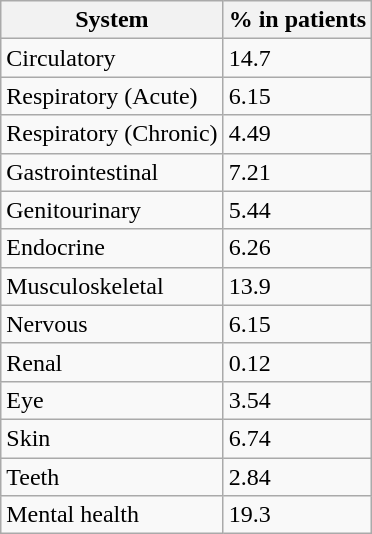<table class="wikitable">
<tr>
<th>System</th>
<th>% in patients</th>
</tr>
<tr>
<td>Circulatory</td>
<td>14.7</td>
</tr>
<tr>
<td>Respiratory (Acute)</td>
<td>6.15</td>
</tr>
<tr>
<td>Respiratory (Chronic)</td>
<td>4.49</td>
</tr>
<tr>
<td>Gastrointestinal</td>
<td>7.21</td>
</tr>
<tr>
<td>Genitourinary</td>
<td>5.44</td>
</tr>
<tr>
<td>Endocrine</td>
<td>6.26</td>
</tr>
<tr>
<td>Musculoskeletal</td>
<td>13.9</td>
</tr>
<tr>
<td>Nervous</td>
<td>6.15</td>
</tr>
<tr>
<td>Renal</td>
<td>0.12</td>
</tr>
<tr>
<td>Eye</td>
<td>3.54</td>
</tr>
<tr>
<td>Skin</td>
<td>6.74</td>
</tr>
<tr>
<td>Teeth</td>
<td>2.84</td>
</tr>
<tr>
<td>Mental health</td>
<td>19.3</td>
</tr>
</table>
